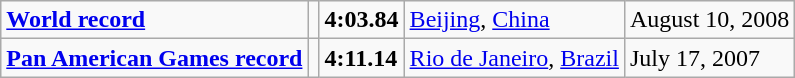<table class="wikitable">
<tr>
<td><strong><a href='#'>World record</a></strong></td>
<td></td>
<td><strong>4:03.84</strong></td>
<td><a href='#'>Beijing</a>, <a href='#'>China</a></td>
<td>August 10, 2008</td>
</tr>
<tr>
<td><strong><a href='#'>Pan American Games record</a></strong></td>
<td></td>
<td><strong>4:11.14</strong></td>
<td><a href='#'>Rio de Janeiro</a>, <a href='#'>Brazil</a></td>
<td>July 17, 2007</td>
</tr>
</table>
